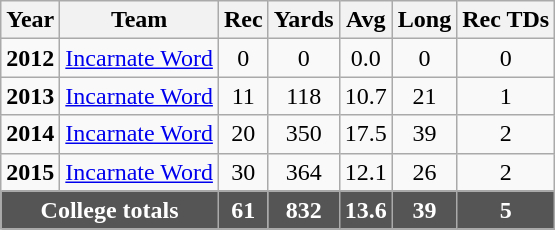<table class="wikitable" style="text-align:center;">
<tr>
<th>Year</th>
<th>Team</th>
<th>Rec</th>
<th>Yards</th>
<th>Avg</th>
<th>Long</th>
<th>Rec TDs</th>
</tr>
<tr>
<td><strong>2012</strong></td>
<td><a href='#'>Incarnate Word</a></td>
<td>0</td>
<td>0</td>
<td>0.0</td>
<td>0</td>
<td>0</td>
</tr>
<tr>
<td><strong>2013</strong></td>
<td><a href='#'>Incarnate Word</a></td>
<td>11</td>
<td>118</td>
<td>10.7</td>
<td>21</td>
<td>1</td>
</tr>
<tr>
<td><strong>2014</strong></td>
<td><a href='#'>Incarnate Word</a></td>
<td>20</td>
<td>350</td>
<td>17.5</td>
<td>39</td>
<td>2</td>
</tr>
<tr>
<td><strong>2015</strong></td>
<td><a href='#'>Incarnate Word</a></td>
<td>30</td>
<td>364</td>
<td>12.1</td>
<td>26</td>
<td>2</td>
</tr>
<tr style="background:#555; font-weight:bold; color:white;">
<td colspan=2>College totals</td>
<td>61</td>
<td>832</td>
<td>13.6</td>
<td>39</td>
<td>5</td>
</tr>
</table>
